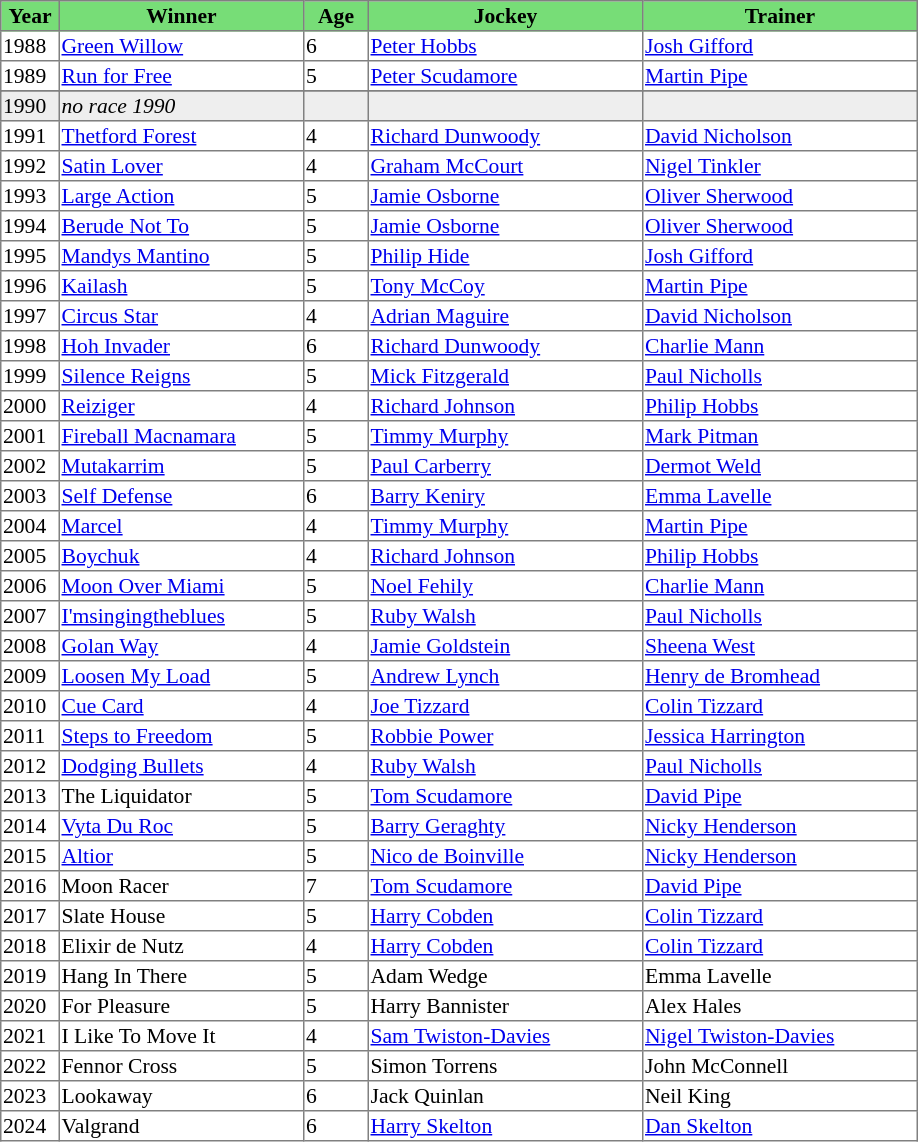<table class = "sortable" | border="1" style="border-collapse: collapse; font-size:90%">
<tr bgcolor="#77dd77" align="center">
<th width="36px"><strong>Year</strong><br></th>
<th width="160px"><strong>Winner</strong><br></th>
<th width="40px"><strong>Age</strong><br></th>
<th width="180px"><strong>Jockey</strong><br></th>
<th width="180px"><strong>Trainer</strong><br></th>
</tr>
<tr>
<td>1988</td>
<td><a href='#'>Green Willow</a></td>
<td>6</td>
<td><a href='#'>Peter Hobbs</a></td>
<td><a href='#'>Josh Gifford</a></td>
</tr>
<tr>
<td>1989</td>
<td><a href='#'>Run for Free</a></td>
<td>5</td>
<td><a href='#'>Peter Scudamore</a></td>
<td><a href='#'>Martin Pipe</a></td>
</tr>
<tr>
</tr>
<tr bgcolor="#eeeeee">
<td><span>1990</span></td>
<td><em>no race 1990</em> </td>
<td></td>
<td></td>
<td></td>
</tr>
<tr>
<td>1991</td>
<td><a href='#'>Thetford Forest</a></td>
<td>4</td>
<td><a href='#'>Richard Dunwoody</a></td>
<td><a href='#'>David Nicholson</a></td>
</tr>
<tr>
<td>1992</td>
<td><a href='#'>Satin Lover</a></td>
<td>4</td>
<td><a href='#'>Graham McCourt</a></td>
<td><a href='#'>Nigel Tinkler</a></td>
</tr>
<tr>
<td>1993</td>
<td><a href='#'>Large Action</a></td>
<td>5</td>
<td><a href='#'>Jamie Osborne</a></td>
<td><a href='#'>Oliver Sherwood</a></td>
</tr>
<tr>
<td>1994</td>
<td><a href='#'>Berude Not To</a></td>
<td>5</td>
<td><a href='#'>Jamie Osborne</a></td>
<td><a href='#'>Oliver Sherwood</a></td>
</tr>
<tr>
<td>1995</td>
<td><a href='#'>Mandys Mantino</a></td>
<td>5</td>
<td><a href='#'>Philip Hide</a></td>
<td><a href='#'>Josh Gifford</a></td>
</tr>
<tr>
<td>1996</td>
<td><a href='#'>Kailash</a></td>
<td>5</td>
<td><a href='#'>Tony McCoy</a></td>
<td><a href='#'>Martin Pipe</a></td>
</tr>
<tr>
<td>1997</td>
<td><a href='#'>Circus Star</a></td>
<td>4</td>
<td><a href='#'>Adrian Maguire</a></td>
<td><a href='#'>David Nicholson</a></td>
</tr>
<tr>
<td>1998</td>
<td><a href='#'>Hoh Invader</a></td>
<td>6</td>
<td><a href='#'>Richard Dunwoody</a></td>
<td><a href='#'>Charlie Mann</a></td>
</tr>
<tr>
<td>1999</td>
<td><a href='#'>Silence Reigns</a></td>
<td>5</td>
<td><a href='#'>Mick Fitzgerald</a></td>
<td><a href='#'>Paul Nicholls</a></td>
</tr>
<tr>
<td>2000</td>
<td><a href='#'>Reiziger</a></td>
<td>4</td>
<td><a href='#'>Richard Johnson</a></td>
<td><a href='#'>Philip Hobbs</a></td>
</tr>
<tr>
<td>2001</td>
<td><a href='#'>Fireball Macnamara</a></td>
<td>5</td>
<td><a href='#'>Timmy Murphy</a></td>
<td><a href='#'>Mark Pitman</a></td>
</tr>
<tr>
<td>2002</td>
<td><a href='#'>Mutakarrim</a></td>
<td>5</td>
<td><a href='#'>Paul Carberry</a></td>
<td><a href='#'>Dermot Weld</a></td>
</tr>
<tr>
<td>2003</td>
<td><a href='#'>Self Defense</a></td>
<td>6</td>
<td><a href='#'>Barry Keniry</a></td>
<td><a href='#'>Emma Lavelle</a></td>
</tr>
<tr>
<td>2004</td>
<td><a href='#'>Marcel</a></td>
<td>4</td>
<td><a href='#'>Timmy Murphy</a></td>
<td><a href='#'>Martin Pipe</a></td>
</tr>
<tr>
<td>2005</td>
<td><a href='#'>Boychuk</a></td>
<td>4</td>
<td><a href='#'>Richard Johnson</a></td>
<td><a href='#'>Philip Hobbs</a></td>
</tr>
<tr>
<td>2006</td>
<td><a href='#'>Moon Over Miami</a></td>
<td>5</td>
<td><a href='#'>Noel Fehily</a></td>
<td><a href='#'>Charlie Mann</a></td>
</tr>
<tr>
<td>2007</td>
<td><a href='#'>I'msingingtheblues</a></td>
<td>5</td>
<td><a href='#'>Ruby Walsh</a></td>
<td><a href='#'>Paul Nicholls</a></td>
</tr>
<tr>
<td>2008</td>
<td><a href='#'>Golan Way</a></td>
<td>4</td>
<td><a href='#'>Jamie Goldstein</a></td>
<td><a href='#'>Sheena West</a></td>
</tr>
<tr>
<td>2009</td>
<td><a href='#'>Loosen My Load</a></td>
<td>5</td>
<td><a href='#'>Andrew Lynch</a></td>
<td><a href='#'>Henry de Bromhead</a></td>
</tr>
<tr>
<td>2010</td>
<td><a href='#'>Cue Card</a></td>
<td>4</td>
<td><a href='#'>Joe Tizzard</a></td>
<td><a href='#'>Colin Tizzard</a></td>
</tr>
<tr>
<td>2011</td>
<td><a href='#'>Steps to Freedom</a></td>
<td>5</td>
<td><a href='#'>Robbie Power</a></td>
<td><a href='#'>Jessica Harrington</a></td>
</tr>
<tr>
<td>2012</td>
<td><a href='#'>Dodging Bullets</a></td>
<td>4</td>
<td><a href='#'>Ruby Walsh</a></td>
<td><a href='#'>Paul Nicholls</a></td>
</tr>
<tr>
<td>2013</td>
<td>The Liquidator</td>
<td>5</td>
<td><a href='#'>Tom Scudamore</a></td>
<td><a href='#'>David Pipe</a></td>
</tr>
<tr>
<td>2014</td>
<td><a href='#'>Vyta Du Roc</a></td>
<td>5</td>
<td><a href='#'>Barry Geraghty</a></td>
<td><a href='#'>Nicky Henderson</a></td>
</tr>
<tr>
<td>2015</td>
<td><a href='#'>Altior</a></td>
<td>5</td>
<td><a href='#'>Nico de Boinville</a></td>
<td><a href='#'>Nicky Henderson</a></td>
</tr>
<tr>
<td>2016</td>
<td>Moon Racer</td>
<td>7</td>
<td><a href='#'>Tom Scudamore</a></td>
<td><a href='#'>David Pipe</a></td>
</tr>
<tr>
<td>2017</td>
<td>Slate House</td>
<td>5</td>
<td><a href='#'>Harry Cobden</a></td>
<td><a href='#'>Colin Tizzard</a></td>
</tr>
<tr>
<td>2018</td>
<td>Elixir de Nutz</td>
<td>4</td>
<td><a href='#'>Harry Cobden</a></td>
<td><a href='#'>Colin Tizzard</a></td>
</tr>
<tr>
<td>2019</td>
<td>Hang In There</td>
<td>5</td>
<td>Adam Wedge</td>
<td>Emma Lavelle</td>
</tr>
<tr>
<td>2020</td>
<td>For Pleasure</td>
<td>5</td>
<td>Harry Bannister</td>
<td>Alex Hales</td>
</tr>
<tr>
<td>2021</td>
<td>I Like To Move It</td>
<td>4</td>
<td><a href='#'>Sam Twiston-Davies</a></td>
<td><a href='#'>Nigel Twiston-Davies</a></td>
</tr>
<tr>
<td>2022</td>
<td>Fennor Cross</td>
<td>5</td>
<td>Simon Torrens</td>
<td>John McConnell</td>
</tr>
<tr>
<td>2023</td>
<td>Lookaway</td>
<td>6</td>
<td>Jack Quinlan</td>
<td>Neil King</td>
</tr>
<tr>
<td>2024</td>
<td>Valgrand</td>
<td>6</td>
<td><a href='#'>Harry Skelton</a></td>
<td><a href='#'>Dan Skelton</a></td>
</tr>
</table>
